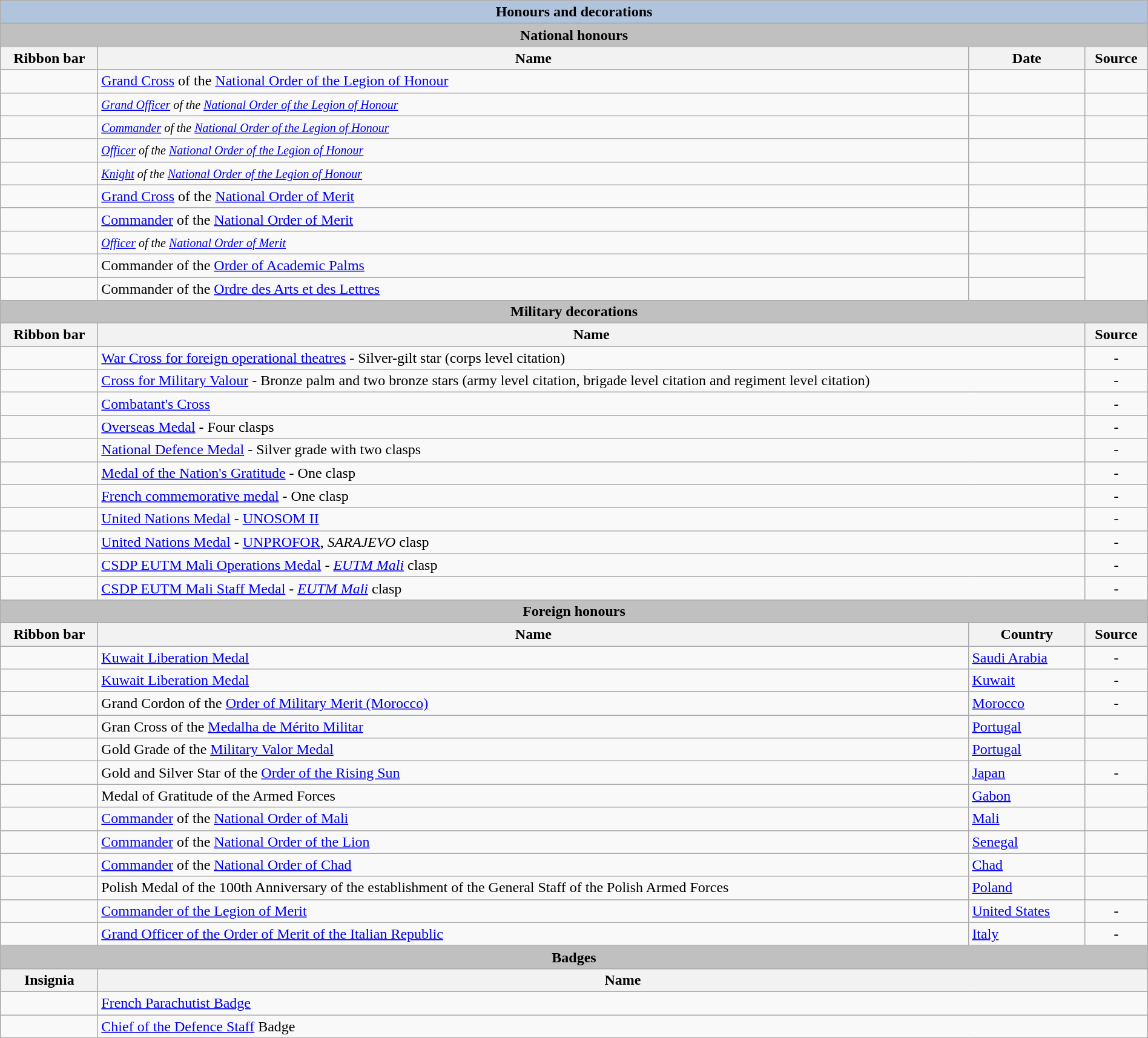<table class="wikitable mw-collapsible"  style="width: 100%">
<tr>
<th colspan="4" style="background: lightsteelblue">Honours and decorations</th>
</tr>
<tr>
<th colspan="4" style="background: silver">National honours</th>
</tr>
<tr>
<th style="width:100px;">Ribbon bar</th>
<th>Name</th>
<th>Date</th>
<th>Source</th>
</tr>
<tr>
<td align="center"></td>
<td><a href='#'>Grand Cross</a> of the <a href='#'>National Order of the Legion of Honour</a></td>
<td align="center"></td>
<td align="center"></td>
</tr>
<tr>
<td align="center"></td>
<td><small><em><a href='#'>Grand Officer</a> of the <a href='#'>National Order of the Legion of Honour</a></em></small></td>
<td align="center"><small><em></em></small></td>
<td align="center"></td>
</tr>
<tr>
<td align="center"></td>
<td><small><em><a href='#'>Commander</a> of the <a href='#'>National Order of the Legion of Honour</a></em></small></td>
<td align="center"><small><em></em></small></td>
<td align="center"></td>
</tr>
<tr>
<td align="center"></td>
<td><small><em><a href='#'>Officer</a> of the <a href='#'>National Order of the Legion of Honour</a></em></small></td>
<td align="center"><small><em></em></small></td>
<td align="center"></td>
</tr>
<tr>
<td align="center"></td>
<td><small><em><a href='#'>Knight</a> of the <a href='#'>National Order of the Legion of Honour</a></em></small></td>
<td align="center"><small><em></em></small></td>
<td align="center"></td>
</tr>
<tr>
<td align="center"></td>
<td><a href='#'>Grand Cross</a> of the <a href='#'>National Order of Merit</a></td>
<td align="center"></td>
</tr>
<tr>
<td align="center"></td>
<td><a href='#'>Commander</a> of the <a href='#'>National Order of Merit</a></td>
<td align="center"></td>
<td align="center"></td>
</tr>
<tr>
<td align="center"></td>
<td><small><em><a href='#'>Officer</a> of the <a href='#'>National Order of Merit</a></em></small></td>
<td align="center"><small><em></em></small></td>
<td align="center"></td>
</tr>
<tr>
<td align="center"></td>
<td>Commander of the <a href='#'>Order of Academic Palms</a></td>
<td align="center"></td>
</tr>
<tr>
<td align="center"></td>
<td>Commander of the <a href='#'>Ordre des Arts et des Lettres</a></td>
<td align="center"></td>
</tr>
<tr>
<th colspan="4" style="background: silver">Military decorations</th>
</tr>
<tr>
<th style="width:100px;">Ribbon bar</th>
<th colspan=2>Name</th>
<th>Source</th>
</tr>
<tr>
<td><span></span></td>
<td colspan=2><a href='#'>War Cross for foreign operational theatres</a> - Silver-gilt star (corps level citation)</td>
<td align="center">-</td>
</tr>
<tr>
<td><span></span><span></span><span></span></td>
<td colspan=2><a href='#'>Cross for Military Valour</a> - Bronze palm and two bronze stars (army level citation, brigade level citation and regiment level citation)</td>
<td align="center">-</td>
</tr>
<tr>
<td></td>
<td colspan=2><a href='#'>Combatant's Cross</a></td>
<td align="center">-</td>
</tr>
<tr>
<td></td>
<td colspan=2><a href='#'>Overseas Medal</a> - Four clasps</td>
<td align="center">-</td>
</tr>
<tr>
<td></td>
<td colspan=2><a href='#'>National Defence Medal</a> - Silver grade with two clasps</td>
<td align="center">-</td>
</tr>
<tr>
<td></td>
<td colspan=2><a href='#'>Medal of the Nation's Gratitude</a> - One clasp</td>
<td align="center">-</td>
</tr>
<tr>
<td></td>
<td colspan=2><a href='#'>French commemorative medal</a> - One clasp</td>
<td align="center">-</td>
</tr>
<tr>
<td></td>
<td colspan=2><a href='#'>United Nations Medal</a> - <a href='#'>UNOSOM II</a></td>
<td align="center">-</td>
</tr>
<tr>
<td></td>
<td colspan=2><a href='#'>United Nations Medal</a> - <a href='#'>UNPROFOR</a>, <em>SARAJEVO</em> clasp</td>
<td align="center">-</td>
</tr>
<tr>
<td></td>
<td colspan=2><a href='#'>CSDP EUTM Mali Operations Medal</a> - <em><a href='#'>EUTM Mali</a></em> clasp</td>
<td align="center">-</td>
</tr>
<tr>
<td></td>
<td colspan=2><a href='#'>CSDP EUTM Mali Staff Medal</a> - <em><a href='#'>EUTM Mali</a></em> clasp</td>
<td align="center">-</td>
</tr>
<tr>
<th colspan="4" style="background: silver">Foreign honours</th>
</tr>
<tr>
<th style="width:100px;">Ribbon bar</th>
<th>Name</th>
<th>Country</th>
<th>Source</th>
</tr>
<tr>
<td></td>
<td><a href='#'>Kuwait Liberation Medal</a></td>
<td><a href='#'>Saudi Arabia</a></td>
<td align="center">-</td>
</tr>
<tr>
<td></td>
<td><a href='#'>Kuwait Liberation Medal</a></td>
<td><a href='#'>Kuwait</a></td>
<td align="center">-</td>
</tr>
<tr>
</tr>
<tr>
<td></td>
<td>Grand Cordon of the <a href='#'>Order of Military Merit (Morocco)</a></td>
<td><a href='#'>Morocco</a></td>
<td align="center">-</td>
</tr>
<tr>
<td></td>
<td>Gran Cross of the <a href='#'>Medalha de Mérito Militar</a></td>
<td><a href='#'>Portugal</a></td>
<td align="center"></td>
</tr>
<tr>
<td></td>
<td>Gold Grade of the <a href='#'>Military Valor Medal</a></td>
<td><a href='#'>Portugal</a></td>
<td align="center"></td>
</tr>
<tr>
<td></td>
<td>Gold and Silver Star of the <a href='#'>Order of the Rising Sun</a></td>
<td><a href='#'>Japan</a></td>
<td align="center">-</td>
</tr>
<tr>
<td></td>
<td>Medal of Gratitude of the Armed Forces</td>
<td><a href='#'>Gabon</a></td>
<td align="center"></td>
</tr>
<tr>
<td></td>
<td><a href='#'>Commander</a> of the <a href='#'>National Order of Mali</a></td>
<td><a href='#'>Mali</a></td>
<td align="center"></td>
</tr>
<tr>
<td></td>
<td><a href='#'>Commander</a> of the <a href='#'>National Order of the Lion</a></td>
<td><a href='#'>Senegal</a></td>
<td align="center"></td>
</tr>
<tr>
<td></td>
<td><a href='#'>Commander</a> of the <a href='#'>National Order of Chad</a></td>
<td><a href='#'>Chad</a></td>
<td align="center"></td>
</tr>
<tr>
<td></td>
<td>Polish Medal of the 100th Anniversary of the establishment of the General Staff of the Polish Armed Forces</td>
<td><a href='#'>Poland</a></td>
<td align="center"></td>
</tr>
<tr>
<td></td>
<td><a href='#'>Commander of the Legion of Merit</a></td>
<td><a href='#'>United States</a></td>
<td align="center">-</td>
</tr>
<tr>
<td></td>
<td><a href='#'>Grand Officer of the Order of Merit of the Italian Republic</a></td>
<td><a href='#'>Italy</a></td>
<td align="center">-</td>
</tr>
<tr>
<th colspan="4" style="background: silver">Badges</th>
</tr>
<tr>
<th style="width:100px;">Insignia</th>
<th colspan=3>Name</th>
</tr>
<tr>
<td></td>
<td colspan=3><a href='#'>French Parachutist Badge</a></td>
</tr>
<tr>
<td align="center"></td>
<td colspan=3><a href='#'>Chief of the Defence Staff</a> Badge</td>
</tr>
</table>
